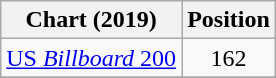<table class="wikitable" style="text-align:center;">
<tr>
<th>Chart (2019)</th>
<th>Position</th>
</tr>
<tr>
<td align="left"><a href='#'>US <em>Billboard</em> 200</a></td>
<td>162</td>
</tr>
<tr>
</tr>
</table>
